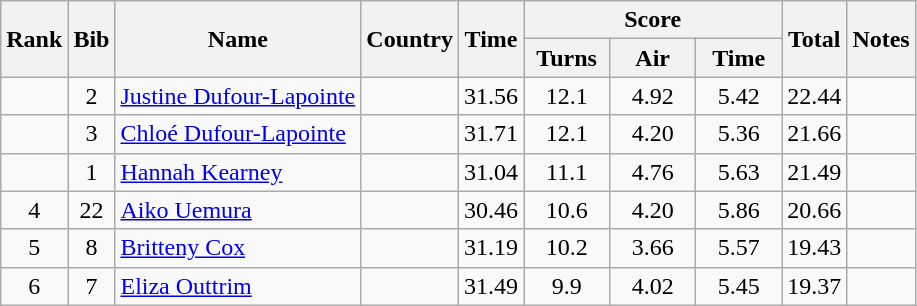<table class="wikitable sortable" style="text-align:center">
<tr>
<th rowspan=2>Rank</th>
<th rowspan=2>Bib</th>
<th rowspan=2>Name</th>
<th rowspan=2>Country</th>
<th rowspan=2>Time</th>
<th colspan=3>Score</th>
<th rowspan=2>Total</th>
<th rowspan=2>Notes</th>
</tr>
<tr>
<th width=50>Turns</th>
<th width=50>Air</th>
<th width=50>Time</th>
</tr>
<tr>
<td></td>
<td>2</td>
<td align=left><a href='#'>Justine Dufour-Lapointe</a></td>
<td align=left></td>
<td>31.56</td>
<td>12.1</td>
<td>4.92</td>
<td>5.42</td>
<td>22.44</td>
<td></td>
</tr>
<tr>
<td></td>
<td>3</td>
<td align=left><a href='#'>Chloé Dufour-Lapointe</a></td>
<td align=left></td>
<td>31.71</td>
<td>12.1</td>
<td>4.20</td>
<td>5.36</td>
<td>21.66</td>
<td></td>
</tr>
<tr>
<td></td>
<td>1</td>
<td align=left><a href='#'>Hannah Kearney</a></td>
<td align=left></td>
<td>31.04</td>
<td>11.1</td>
<td>4.76</td>
<td>5.63</td>
<td>21.49</td>
<td></td>
</tr>
<tr>
<td>4</td>
<td>22</td>
<td align=left><a href='#'>Aiko Uemura</a></td>
<td align=left></td>
<td>30.46</td>
<td>10.6</td>
<td>4.20</td>
<td>5.86</td>
<td>20.66</td>
<td></td>
</tr>
<tr>
<td>5</td>
<td>8</td>
<td align=left><a href='#'>Britteny Cox</a></td>
<td align=left></td>
<td>31.19</td>
<td>10.2</td>
<td>3.66</td>
<td>5.57</td>
<td>19.43</td>
<td></td>
</tr>
<tr>
<td>6</td>
<td>7</td>
<td align=left><a href='#'>Eliza Outtrim</a></td>
<td align=left></td>
<td>31.49</td>
<td>9.9</td>
<td>4.02</td>
<td>5.45</td>
<td>19.37</td>
<td></td>
</tr>
</table>
